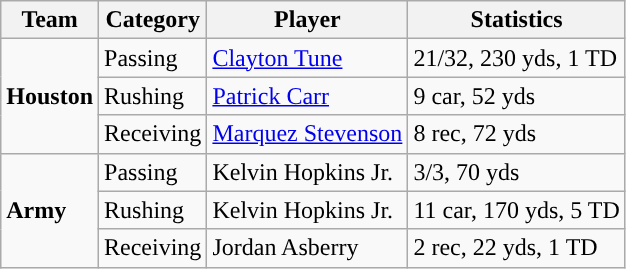<table class="wikitable">
<tr>
<th>Team</th>
<th>Category</th>
<th>Player</th>
<th>Statistics</th>
</tr>
<tr>
<td rowspan=3><strong>Houston</strong></td>
<td>Passing</td>
<td><a href='#'>Clayton Tune</a></td>
<td>21/32, 230 yds, 1 TD</td>
</tr>
<tr>
<td>Rushing</td>
<td><a href='#'>Patrick Carr</a></td>
<td>9 car, 52 yds</td>
</tr>
<tr>
<td>Receiving</td>
<td><a href='#'>Marquez Stevenson</a></td>
<td>8 rec, 72 yds</td>
</tr>
<tr>
<td rowspan=3><strong>Army</strong></td>
<td>Passing</td>
<td>Kelvin Hopkins Jr.</td>
<td>3/3, 70 yds</td>
</tr>
<tr>
<td>Rushing</td>
<td>Kelvin Hopkins Jr.</td>
<td>11 car, 170 yds, 5 TD</td>
</tr>
<tr>
<td>Receiving</td>
<td>Jordan Asberry</td>
<td>2 rec, 22 yds, 1 TD</td>
</tr>
</table>
